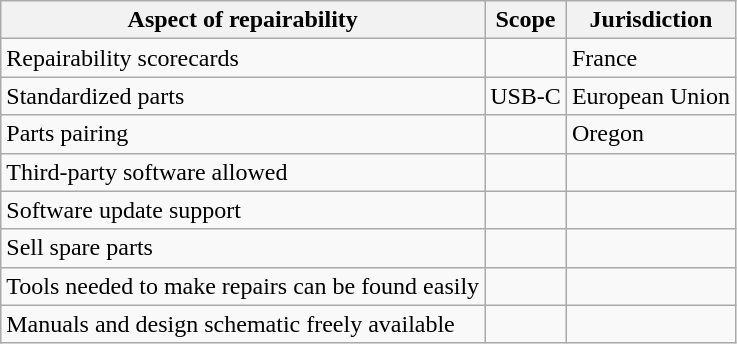<table class="wikitable">
<tr>
<th>Aspect of repairability</th>
<th>Scope</th>
<th>Jurisdiction</th>
</tr>
<tr>
<td>Repairability scorecards</td>
<td></td>
<td>France</td>
</tr>
<tr>
<td>Standardized parts</td>
<td>USB-C</td>
<td>European Union</td>
</tr>
<tr>
<td>Parts pairing</td>
<td></td>
<td>Oregon</td>
</tr>
<tr>
<td>Third-party software allowed</td>
<td></td>
<td></td>
</tr>
<tr>
<td>Software update support</td>
<td></td>
<td></td>
</tr>
<tr>
<td>Sell spare parts</td>
<td></td>
<td></td>
</tr>
<tr>
<td>Tools needed to make repairs can be found easily</td>
<td></td>
<td></td>
</tr>
<tr>
<td>Manuals and design schematic freely available</td>
<td></td>
<td></td>
</tr>
</table>
